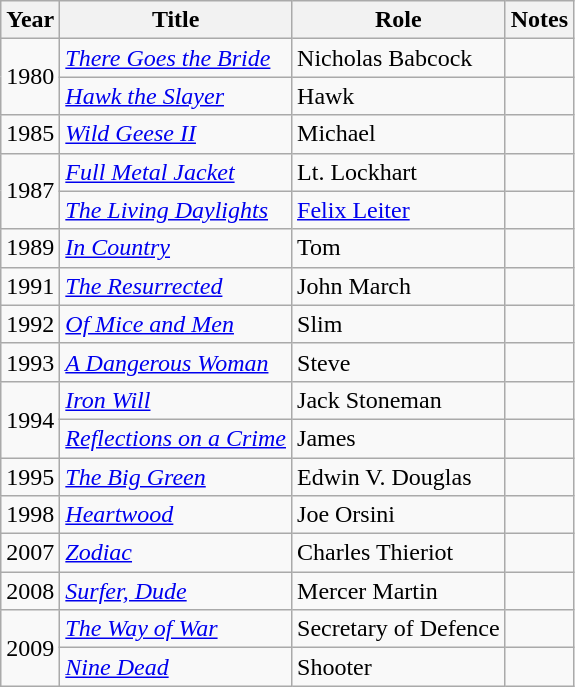<table class="wikitable sortable">
<tr>
<th>Year</th>
<th>Title</th>
<th>Role</th>
<th class="unsortable">Notes</th>
</tr>
<tr>
<td rowspan=2>1980</td>
<td><em><a href='#'>There Goes the Bride</a></em></td>
<td>Nicholas Babcock</td>
<td></td>
</tr>
<tr>
<td><em><a href='#'>Hawk the Slayer</a></em></td>
<td>Hawk</td>
<td></td>
</tr>
<tr>
<td>1985</td>
<td><em><a href='#'>Wild Geese II</a></em></td>
<td>Michael</td>
<td></td>
</tr>
<tr>
<td rowspan=2>1987</td>
<td><em><a href='#'>Full Metal Jacket</a></em></td>
<td>Lt. Lockhart</td>
<td></td>
</tr>
<tr>
<td><em><a href='#'>The Living Daylights</a></em></td>
<td><a href='#'>Felix Leiter</a></td>
<td></td>
</tr>
<tr>
<td>1989</td>
<td><em><a href='#'>In Country</a></em></td>
<td>Tom</td>
<td></td>
</tr>
<tr>
<td>1991</td>
<td><em><a href='#'>The Resurrected</a></em></td>
<td>John March</td>
<td></td>
</tr>
<tr>
<td>1992</td>
<td><em><a href='#'>Of Mice and Men</a></em></td>
<td>Slim</td>
<td></td>
</tr>
<tr>
<td>1993</td>
<td><em><a href='#'>A Dangerous Woman</a></em></td>
<td>Steve</td>
<td></td>
</tr>
<tr>
<td rowspan=2>1994</td>
<td><em><a href='#'>Iron Will</a></em></td>
<td>Jack Stoneman</td>
<td></td>
</tr>
<tr>
<td><em><a href='#'>Reflections on a Crime</a></em></td>
<td>James</td>
<td></td>
</tr>
<tr>
<td>1995</td>
<td><em><a href='#'>The Big Green</a></em></td>
<td>Edwin V. Douglas</td>
<td></td>
</tr>
<tr>
<td>1998</td>
<td><em><a href='#'>Heartwood</a></em></td>
<td>Joe Orsini</td>
<td></td>
</tr>
<tr>
<td>2007</td>
<td><em><a href='#'>Zodiac</a></em></td>
<td>Charles Thieriot</td>
<td></td>
</tr>
<tr>
<td>2008</td>
<td><em><a href='#'>Surfer, Dude</a></em></td>
<td>Mercer Martin</td>
<td></td>
</tr>
<tr>
<td rowspan=2>2009</td>
<td><em><a href='#'>The Way of War</a></em></td>
<td>Secretary of Defence</td>
<td></td>
</tr>
<tr>
<td><em><a href='#'>Nine Dead</a></em></td>
<td>Shooter</td>
<td></td>
</tr>
</table>
